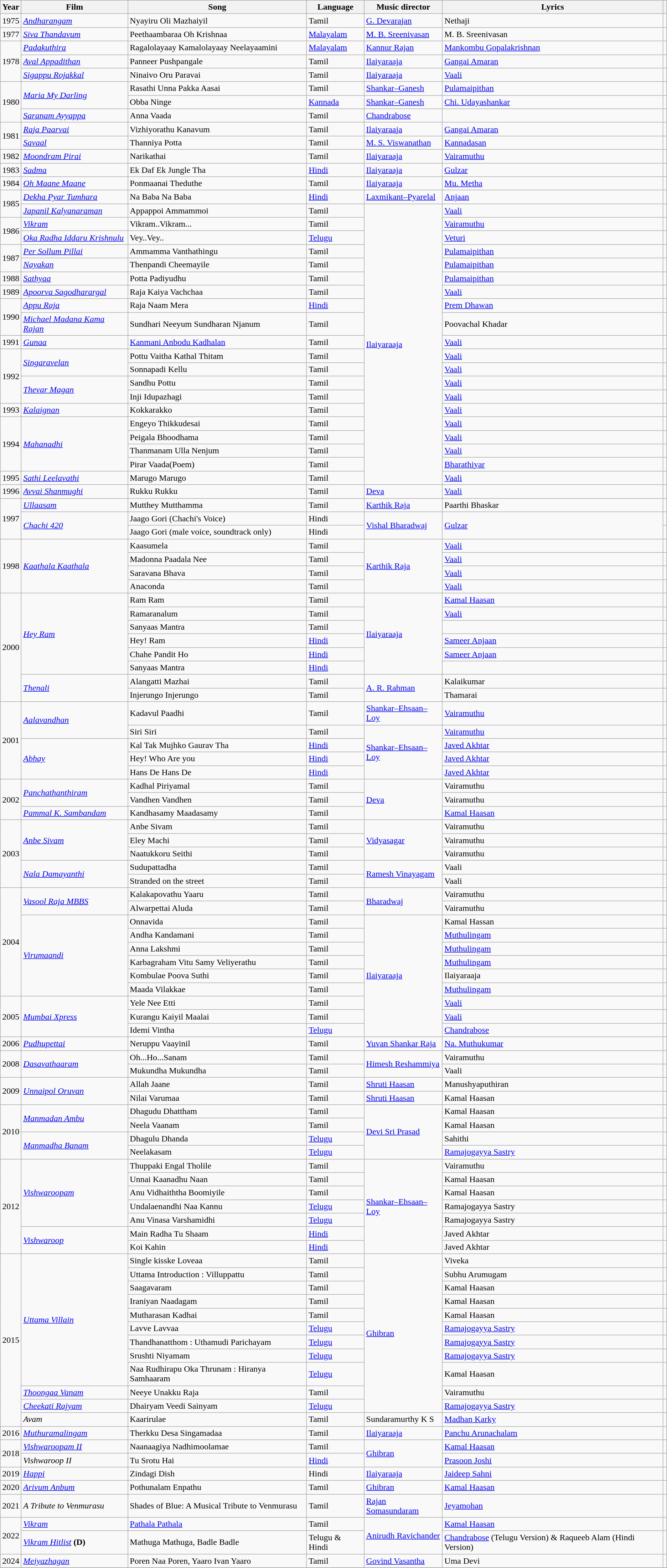<table class="wikitable sortable">
<tr>
<th scope="col">Year</th>
<th scope="col">Film</th>
<th scope="col">Song</th>
<th scope="col">Language</th>
<th scope="col">Music director</th>
<th scope="col">Lyrics</th>
<th scope="col" class="unsortable"></th>
</tr>
<tr>
<td>1975</td>
<td><em><a href='#'>Andharangam</a></em></td>
<td>Nyayiru Oli Mazhaiyil</td>
<td>Tamil</td>
<td><a href='#'>G. Devarajan</a></td>
<td>Nethaji</td>
<td></td>
</tr>
<tr>
<td>1977</td>
<td><em><a href='#'>Siva Thandavum</a></em></td>
<td>Peethaambaraa Oh Krishnaa</td>
<td><a href='#'>Malayalam</a></td>
<td><a href='#'>M. B. Sreenivasan</a></td>
<td>M. B. Sreenivasan</td>
<td></td>
</tr>
<tr>
<td rowspan="3">1978</td>
<td><em><a href='#'>Padakuthira</a></em></td>
<td>Ragalolayaay Kamalolayaay Neelayaamini</td>
<td><a href='#'>Malayalam</a></td>
<td><a href='#'>Kannur Rajan</a></td>
<td><a href='#'>Mankombu Gopalakrishnan</a></td>
<td></td>
</tr>
<tr>
<td><em><a href='#'>Aval Appadithan</a></em></td>
<td>Panneer Pushpangale</td>
<td>Tamil</td>
<td><a href='#'>Ilaiyaraaja</a></td>
<td><a href='#'>Gangai Amaran</a></td>
<td></td>
</tr>
<tr>
<td><em><a href='#'>Sigappu Rojakkal</a></em></td>
<td>Ninaivo Oru Paravai</td>
<td>Tamil</td>
<td><a href='#'>Ilaiyaraaja</a></td>
<td><a href='#'>Vaali</a></td>
<td></td>
</tr>
<tr>
<td rowspan="3">1980</td>
<td rowspan="2"><em><a href='#'>Maria My Darling</a></em></td>
<td>Rasathi Unna Pakka Aasai</td>
<td>Tamil</td>
<td><a href='#'>Shankar–Ganesh</a></td>
<td><a href='#'>Pulamaipithan</a></td>
<td></td>
</tr>
<tr>
<td>Obba Ninge</td>
<td><a href='#'>Kannada</a></td>
<td><a href='#'>Shankar–Ganesh</a></td>
<td><a href='#'>Chi. Udayashankar</a></td>
<td></td>
</tr>
<tr>
<td><em><a href='#'>Saranam Ayyappa</a></em></td>
<td>Anna Vaada</td>
<td>Tamil</td>
<td><a href='#'>Chandrabose</a></td>
<td></td>
<td></td>
</tr>
<tr>
<td rowspan="2">1981</td>
<td><em><a href='#'>Raja Paarvai</a></em></td>
<td>Vizhiyorathu Kanavum</td>
<td>Tamil</td>
<td><a href='#'>Ilaiyaraaja</a></td>
<td><a href='#'>Gangai Amaran</a></td>
<td></td>
</tr>
<tr>
<td><em><a href='#'>Savaal</a></em></td>
<td>Thanniya Potta</td>
<td>Tamil</td>
<td><a href='#'>M. S. Viswanathan</a></td>
<td><a href='#'>Kannadasan</a></td>
<td></td>
</tr>
<tr>
<td>1982</td>
<td><em><a href='#'>Moondram Pirai</a></em></td>
<td>Narikathai</td>
<td>Tamil</td>
<td><a href='#'>Ilaiyaraaja</a></td>
<td><a href='#'>Vairamuthu</a></td>
<td></td>
</tr>
<tr>
<td>1983</td>
<td><em><a href='#'>Sadma</a></em></td>
<td>Ek Daf Ek Jungle Tha</td>
<td><a href='#'>Hindi</a></td>
<td><a href='#'>Ilaiyaraaja</a></td>
<td><a href='#'>Gulzar</a></td>
<td></td>
</tr>
<tr>
<td>1984</td>
<td><em><a href='#'>Oh Maane Maane</a></em></td>
<td>Ponmaanai Theduthe</td>
<td>Tamil</td>
<td><a href='#'>Ilaiyaraaja</a></td>
<td><a href='#'>Mu. Metha</a></td>
<td></td>
</tr>
<tr>
<td rowspan="2">1985</td>
<td><em><a href='#'>Dekha Pyar Tumhara</a></em></td>
<td>Na Baba Na Baba</td>
<td><a href='#'>Hindi</a></td>
<td><a href='#'>Laxmikant–Pyarelal</a></td>
<td><a href='#'>Anjaan</a></td>
<td></td>
</tr>
<tr>
<td><em><a href='#'>Japanil Kalyanaraman</a></em></td>
<td>Appappoi Ammammoi</td>
<td>Tamil</td>
<td rowspan=20><a href='#'>Ilaiyaraaja</a></td>
<td><a href='#'>Vaali</a></td>
<td></td>
</tr>
<tr>
<td rowspan="2">1986</td>
<td><em><a href='#'>Vikram</a></em></td>
<td>Vikram..Vikram...</td>
<td>Tamil</td>
<td><a href='#'>Vairamuthu</a></td>
<td></td>
</tr>
<tr>
<td><em><a href='#'>Oka Radha Iddaru Krishnulu</a></em></td>
<td>Vey..Vey..</td>
<td><a href='#'>Telugu</a></td>
<td><a href='#'>Veturi</a></td>
<td></td>
</tr>
<tr>
<td rowspan="2">1987</td>
<td><em><a href='#'>Per Sollum Pillai</a></em></td>
<td>Ammamma Vanthathingu</td>
<td>Tamil</td>
<td><a href='#'>Pulamaipithan</a></td>
<td></td>
</tr>
<tr>
<td><em><a href='#'>Nayakan</a></em></td>
<td>Thenpandi Cheemayile</td>
<td>Tamil</td>
<td><a href='#'>Pulamaipithan</a></td>
<td></td>
</tr>
<tr>
<td>1988</td>
<td><em><a href='#'>Sathyaa</a></em></td>
<td>Potta Padiyudhu</td>
<td>Tamil</td>
<td><a href='#'>Pulamaipithan</a></td>
<td></td>
</tr>
<tr>
<td>1989</td>
<td><em><a href='#'>Apoorva Sagodharargal</a></em></td>
<td>Raja Kaiya Vachchaa</td>
<td>Tamil</td>
<td><a href='#'>Vaali</a></td>
<td></td>
</tr>
<tr>
<td rowspan="2">1990</td>
<td><em><a href='#'>Appu Raja</a></em></td>
<td>Raja Naam Mera</td>
<td><a href='#'>Hindi</a></td>
<td><a href='#'>Prem Dhawan</a></td>
<td></td>
</tr>
<tr>
<td><em><a href='#'>Michael Madana Kama Rajan</a></em></td>
<td>Sundhari Neeyum Sundharan Njanum</td>
<td>Tamil</td>
<td>Poovachal Khadar</td>
<td></td>
</tr>
<tr>
<td>1991</td>
<td><em><a href='#'>Gunaa</a></em></td>
<td><a href='#'>Kanmani Anbodu Kadhalan</a></td>
<td>Tamil</td>
<td><a href='#'>Vaali</a></td>
<td></td>
</tr>
<tr>
<td rowspan="4">1992</td>
<td rowspan="2"><em><a href='#'>Singaravelan</a></em></td>
<td>Pottu Vaitha Kathal Thitam</td>
<td>Tamil</td>
<td><a href='#'>Vaali</a></td>
<td></td>
</tr>
<tr>
<td>Sonnapadi Kellu</td>
<td>Tamil</td>
<td><a href='#'>Vaali</a></td>
<td></td>
</tr>
<tr>
<td rowspan="2"><em><a href='#'>Thevar Magan</a></em></td>
<td>Sandhu Pottu</td>
<td>Tamil</td>
<td><a href='#'>Vaali</a></td>
<td></td>
</tr>
<tr>
<td>Inji Idupazhagi</td>
<td>Tamil</td>
<td><a href='#'>Vaali</a></td>
<td></td>
</tr>
<tr>
<td>1993</td>
<td><em><a href='#'>Kalaignan</a></em></td>
<td>Kokkarakko</td>
<td>Tamil</td>
<td><a href='#'>Vaali</a></td>
<td></td>
</tr>
<tr>
<td rowspan="4">1994</td>
<td rowspan="4"><em><a href='#'>Mahanadhi</a></em></td>
<td>Engeyo Thikkudesai</td>
<td>Tamil</td>
<td><a href='#'>Vaali</a></td>
<td></td>
</tr>
<tr>
<td>Peigala Bhoodhama</td>
<td>Tamil</td>
<td><a href='#'>Vaali</a></td>
<td></td>
</tr>
<tr>
<td>Thanmanam Ulla Nenjum</td>
<td>Tamil</td>
<td><a href='#'>Vaali</a></td>
<td></td>
</tr>
<tr>
<td>Pirar Vaada(Poem)</td>
<td>Tamil</td>
<td><a href='#'>Bharathiyar</a></td>
<td></td>
</tr>
<tr>
<td>1995</td>
<td><em><a href='#'>Sathi Leelavathi</a></em></td>
<td>Marugo Marugo</td>
<td>Tamil</td>
<td><a href='#'>Vaali</a></td>
<td></td>
</tr>
<tr>
<td>1996</td>
<td><em><a href='#'>Avvai Shanmughi</a></em></td>
<td>Rukku Rukku</td>
<td>Tamil</td>
<td><a href='#'>Deva</a></td>
<td><a href='#'>Vaali</a></td>
<td></td>
</tr>
<tr>
<td rowspan="3">1997</td>
<td><em><a href='#'>Ullaasam</a></em></td>
<td>Mutthey Mutthamma</td>
<td>Tamil</td>
<td><a href='#'>Karthik Raja</a></td>
<td>Paarthi Bhaskar</td>
<td></td>
</tr>
<tr>
<td rowspan="2"><em><a href='#'>Chachi 420</a></em></td>
<td>Jaago Gori (Chachi's Voice)</td>
<td>Hindi</td>
<td rowspan=2><a href='#'>Vishal Bharadwaj</a></td>
<td rowspan=2><a href='#'>Gulzar</a></td>
<td></td>
</tr>
<tr>
<td>Jaago Gori (male voice, soundtrack only)</td>
<td>Hindi</td>
<td></td>
</tr>
<tr>
<td rowspan="4">1998</td>
<td rowspan="4"><em><a href='#'>Kaathala Kaathala</a></em></td>
<td>Kaasumela</td>
<td>Tamil</td>
<td rowspan=4><a href='#'>Karthik Raja</a></td>
<td><a href='#'>Vaali</a></td>
<td></td>
</tr>
<tr>
<td>Madonna Paadala Nee</td>
<td>Tamil</td>
<td><a href='#'>Vaali</a></td>
<td></td>
</tr>
<tr>
<td>Saravana Bhava</td>
<td>Tamil</td>
<td><a href='#'>Vaali</a></td>
<td></td>
</tr>
<tr>
<td>Anaconda</td>
<td>Tamil</td>
<td><a href='#'>Vaali</a></td>
<td></td>
</tr>
<tr>
<td rowspan="8">2000</td>
<td rowspan="6"><em><a href='#'>Hey Ram</a></em></td>
<td>Ram Ram</td>
<td>Tamil</td>
<td rowspan=6><a href='#'>Ilaiyaraaja</a></td>
<td><a href='#'>Kamal Haasan</a></td>
<td></td>
</tr>
<tr>
<td>Ramaranalum</td>
<td>Tamil</td>
<td><a href='#'>Vaali</a></td>
<td></td>
</tr>
<tr>
<td>Sanyaas Mantra</td>
<td>Tamil</td>
<td></td>
<td></td>
</tr>
<tr>
<td>Hey! Ram</td>
<td><a href='#'>Hindi</a></td>
<td><a href='#'>Sameer Anjaan</a></td>
<td></td>
</tr>
<tr>
<td>Chahe Pandit Ho</td>
<td><a href='#'>Hindi</a></td>
<td><a href='#'>Sameer Anjaan</a></td>
</tr>
<tr>
<td>Sanyaas Mantra</td>
<td><a href='#'>Hindi</a></td>
<td></td>
<td></td>
</tr>
<tr>
<td rowspan="2"><em><a href='#'>Thenali</a></em></td>
<td>Alangatti Mazhai</td>
<td>Tamil</td>
<td rowspan=2><a href='#'>A. R. Rahman</a></td>
<td>Kalaikumar</td>
<td></td>
</tr>
<tr>
<td>Injerungo Injerungo</td>
<td>Tamil</td>
<td>Thamarai</td>
<td></td>
</tr>
<tr>
<td rowspan="5">2001</td>
<td rowspan="2"><em><a href='#'>Aalavandhan</a></em></td>
<td>Kadavul Paadhi</td>
<td>Tamil</td>
<td><a href='#'>Shankar–Ehsaan–Loy</a></td>
<td><a href='#'>Vairamuthu</a></td>
<td></td>
</tr>
<tr>
<td>Siri Siri</td>
<td>Tamil</td>
<td rowspan=4><a href='#'>Shankar–Ehsaan–Loy</a></td>
<td><a href='#'>Vairamuthu</a></td>
<td></td>
</tr>
<tr>
<td rowspan="3"><em><a href='#'>Abhay</a></em></td>
<td>Kal Tak Mujhko Gaurav Tha</td>
<td><a href='#'>Hindi</a></td>
<td><a href='#'>Javed Akhtar</a></td>
<td></td>
</tr>
<tr>
<td>Hey! Who Are you</td>
<td><a href='#'>Hindi</a></td>
<td><a href='#'>Javed Akhtar</a></td>
<td></td>
</tr>
<tr>
<td>Hans De Hans De</td>
<td><a href='#'>Hindi</a></td>
<td><a href='#'>Javed Akhtar</a></td>
<td></td>
</tr>
<tr>
<td rowspan="3">2002</td>
<td rowspan="2"><em><a href='#'>Panchathanthiram</a></em></td>
<td>Kadhal Piriyamal</td>
<td>Tamil</td>
<td rowspan=3><a href='#'>Deva</a></td>
<td>Vairamuthu</td>
<td></td>
</tr>
<tr>
<td>Vandhen Vandhen</td>
<td>Tamil</td>
<td>Vairamuthu</td>
<td></td>
</tr>
<tr>
<td><em><a href='#'>Pammal K. Sambandam</a></em></td>
<td>Kandhasamy Maadasamy</td>
<td>Tamil</td>
<td><a href='#'>Kamal Haasan</a></td>
<td></td>
</tr>
<tr>
<td rowspan="5">2003</td>
<td rowspan="3"><em><a href='#'>Anbe Sivam</a></em></td>
<td>Anbe Sivam</td>
<td>Tamil</td>
<td rowspan=3><a href='#'>Vidyasagar</a></td>
<td>Vairamuthu</td>
<td></td>
</tr>
<tr>
<td>Eley Machi</td>
<td>Tamil</td>
<td>Vairamuthu</td>
<td></td>
</tr>
<tr>
<td>Naatukkoru Seithi</td>
<td>Tamil</td>
<td>Vairamuthu</td>
<td></td>
</tr>
<tr>
<td rowspan="2"><em><a href='#'>Nala Damayanthi</a></em></td>
<td>Sudupattadha</td>
<td>Tamil</td>
<td rowspan=2><a href='#'>Ramesh Vinayagam</a></td>
<td>Vaali</td>
<td></td>
</tr>
<tr>
<td>Stranded on the street</td>
<td>Tamil</td>
<td>Vaali</td>
<td></td>
</tr>
<tr>
<td rowspan="8">2004</td>
<td rowspan="2"><em><a href='#'>Vasool Raja MBBS</a></em></td>
<td>Kalakapovathu Yaaru</td>
<td>Tamil</td>
<td rowspan=2><a href='#'>Bharadwaj</a></td>
<td>Vairamuthu</td>
<td></td>
</tr>
<tr>
<td>Alwarpettai Aluda</td>
<td>Tamil</td>
<td>Vairamuthu</td>
<td></td>
</tr>
<tr>
<td rowspan="6"><em><a href='#'>Virumaandi</a></em></td>
<td>Onnavida</td>
<td>Tamil</td>
<td rowspan=9><a href='#'>Ilaiyaraaja</a></td>
<td>Kamal Hassan</td>
<td></td>
</tr>
<tr>
<td>Andha Kandamani</td>
<td>Tamil</td>
<td><a href='#'>Muthulingam</a></td>
<td></td>
</tr>
<tr>
<td>Anna Lakshmi</td>
<td>Tamil</td>
<td><a href='#'>Muthulingam</a></td>
<td></td>
</tr>
<tr>
<td>Karbagraham Vitu Samy Veliyerathu</td>
<td>Tamil</td>
<td><a href='#'>Muthulingam</a></td>
<td></td>
</tr>
<tr>
<td>Kombulae Poova Suthi</td>
<td>Tamil</td>
<td>Ilaiyaraaja</td>
<td></td>
</tr>
<tr>
<td>Maada Vilakkae</td>
<td>Tamil</td>
<td><a href='#'>Muthulingam</a></td>
<td></td>
</tr>
<tr>
<td rowspan="3">2005</td>
<td rowspan="3"><em><a href='#'>Mumbai Xpress</a></em></td>
<td>Yele Nee Etti</td>
<td>Tamil</td>
<td><a href='#'>Vaali</a></td>
<td></td>
</tr>
<tr>
<td>Kurangu Kaiyil Maalai</td>
<td>Tamil</td>
<td><a href='#'>Vaali</a></td>
<td></td>
</tr>
<tr>
<td>Idemi Vintha</td>
<td><a href='#'>Telugu</a></td>
<td><a href='#'>Chandrabose</a></td>
<td></td>
</tr>
<tr>
<td>2006</td>
<td><em><a href='#'>Pudhupettai</a></em></td>
<td>Neruppu Vaayinil</td>
<td>Tamil</td>
<td><a href='#'>Yuvan Shankar Raja</a></td>
<td><a href='#'>Na. Muthukumar</a></td>
<td></td>
</tr>
<tr>
<td rowspan="2">2008</td>
<td rowspan="2"><em><a href='#'>Dasavathaaram</a></em></td>
<td>Oh...Ho...Sanam</td>
<td>Tamil</td>
<td rowspan=2><a href='#'>Himesh Reshammiya</a></td>
<td>Vairamuthu</td>
<td></td>
</tr>
<tr>
<td>Mukundha Mukundha</td>
<td>Tamil</td>
<td>Vaali</td>
<td></td>
</tr>
<tr>
<td rowspan="2">2009</td>
<td rowspan="2"><em><a href='#'>Unnaipol Oruvan</a></em></td>
<td>Allah Jaane</td>
<td>Tamil</td>
<td><a href='#'>Shruti Haasan</a></td>
<td>Manushyaputhiran</td>
<td></td>
</tr>
<tr>
<td>Nilai Varumaa</td>
<td>Tamil</td>
<td><a href='#'>Shruti Haasan</a></td>
<td>Kamal Haasan</td>
<td></td>
</tr>
<tr>
<td rowspan="4">2010</td>
<td rowspan="2"><em><a href='#'>Manmadan Ambu</a></em></td>
<td>Dhagudu Dhattham</td>
<td>Tamil</td>
<td rowspan=4><a href='#'>Devi Sri Prasad</a></td>
<td>Kamal Haasan</td>
<td></td>
</tr>
<tr>
<td>Neela Vaanam</td>
<td>Tamil</td>
<td>Kamal Haasan</td>
<td></td>
</tr>
<tr>
<td rowspan="2"><em><a href='#'>Manmadha Banam</a></em></td>
<td>Dhagulu Dhanda</td>
<td><a href='#'>Telugu</a></td>
<td>Sahithi</td>
<td></td>
</tr>
<tr>
<td>Neelakasam</td>
<td><a href='#'>Telugu</a></td>
<td><a href='#'>Ramajogayya Sastry</a></td>
<td></td>
</tr>
<tr>
<td rowspan="7">2012</td>
<td rowspan="5"><em><a href='#'>Vishwaroopam</a></em></td>
<td>Thuppaki Engal Tholile</td>
<td>Tamil</td>
<td rowspan=7><a href='#'>Shankar–Ehsaan–Loy</a></td>
<td>Vairamuthu</td>
<td></td>
</tr>
<tr>
<td>Unnai Kaanadhu Naan</td>
<td>Tamil</td>
<td>Kamal Haasan</td>
<td></td>
</tr>
<tr>
<td>Anu Vidhaiththa Boomiyile</td>
<td>Tamil</td>
<td>Kamal Haasan</td>
<td></td>
</tr>
<tr>
<td>Undalaenandhi Naa Kannu</td>
<td><a href='#'>Telugu</a></td>
<td>Ramajogayya Sastry</td>
<td></td>
</tr>
<tr>
<td>Anu Vinasa Varshamidhi</td>
<td><a href='#'>Telugu</a></td>
<td>Ramajogayya Sastry</td>
<td></td>
</tr>
<tr>
<td rowspan="2"><em><a href='#'>Vishwaroop</a></em></td>
<td>Main Radha Tu Shaam</td>
<td><a href='#'>Hindi</a></td>
<td>Javed Akhtar</td>
<td></td>
</tr>
<tr>
<td>Koi Kahin</td>
<td><a href='#'>Hindi</a></td>
<td>Javed Akhtar</td>
<td></td>
</tr>
<tr>
<td rowspan="12">2015</td>
<td rowspan="9"><em><a href='#'>Uttama Villain</a></em></td>
<td>Single kisske Loveaa</td>
<td>Tamil</td>
<td rowspan=11><a href='#'>Ghibran</a></td>
<td>Viveka</td>
<td></td>
</tr>
<tr>
<td>Uttama Introduction : Villuppattu</td>
<td>Tamil</td>
<td>Subhu Arumugam</td>
<td></td>
</tr>
<tr>
<td>Saagavaram</td>
<td>Tamil</td>
<td>Kamal Haasan</td>
<td></td>
</tr>
<tr>
<td>Iraniyan Naadagam</td>
<td>Tamil</td>
<td>Kamal Haasan</td>
<td></td>
</tr>
<tr>
<td>Mutharasan Kadhai</td>
<td>Tamil</td>
<td>Kamal Haasan</td>
<td></td>
</tr>
<tr>
<td>Lavve Lavvaa</td>
<td><a href='#'>Telugu</a></td>
<td><a href='#'>Ramajogayya Sastry</a></td>
<td></td>
</tr>
<tr>
<td>Thandhanatthom : Uthamudi Parichayam</td>
<td><a href='#'>Telugu</a></td>
<td><a href='#'>Ramajogayya Sastry</a></td>
<td></td>
</tr>
<tr>
<td>Srushti Niyamam</td>
<td><a href='#'>Telugu</a></td>
<td><a href='#'>Ramajogayya Sastry</a></td>
<td></td>
</tr>
<tr>
<td>Naa Rudhirapu Oka Thrunam : Hiranya Samhaaram</td>
<td><a href='#'>Telugu</a></td>
<td>Kamal Haasan</td>
<td></td>
</tr>
<tr>
<td><em><a href='#'>Thoongaa Vanam</a></em></td>
<td>Neeye Unakku Raja</td>
<td>Tamil</td>
<td>Vairamuthu</td>
<td></td>
</tr>
<tr>
<td><em><a href='#'>Cheekati Rajyam</a></em></td>
<td>Dhairyam Veedi Sainyam</td>
<td><a href='#'>Telugu</a></td>
<td><a href='#'>Ramajogayya Sastry</a></td>
<td></td>
</tr>
<tr>
<td><em>Avam</em></td>
<td>Kaarirulae</td>
<td>Tamil</td>
<td>Sundaramurthy K S</td>
<td><a href='#'>Madhan Karky</a></td>
<td></td>
</tr>
<tr>
<td>2016</td>
<td><em><a href='#'>Muthuramalingam</a></em></td>
<td>Therkku Desa Singamadaa</td>
<td>Tamil</td>
<td><a href='#'>Ilaiyaraaja</a></td>
<td><a href='#'>Panchu Arunachalam</a></td>
<td></td>
</tr>
<tr>
<td rowspan="2">2018</td>
<td><em><a href='#'>Vishwaroopam II</a></em></td>
<td>Naanaagiya Nadhimoolamae</td>
<td>Tamil</td>
<td rowspan="2"><a href='#'>Ghibran</a></td>
<td><a href='#'>Kamal Haasan</a></td>
<td></td>
</tr>
<tr>
<td><em>Vishwaroop II</em></td>
<td>Tu Srotu Hai</td>
<td><a href='#'>Hindi</a></td>
<td><a href='#'>Prasoon Joshi</a></td>
<td></td>
</tr>
<tr>
<td>2019</td>
<td><em><a href='#'>Happi</a></em></td>
<td>Zindagi Dish</td>
<td>Hindi</td>
<td><a href='#'>Ilaiyaraaja</a></td>
<td><a href='#'>Jaideep Sahni</a></td>
<td></td>
</tr>
<tr>
<td>2020</td>
<td><em><a href='#'>Arivum Anbum</a></em></td>
<td>Pothunalam Enpathu</td>
<td>Tamil</td>
<td><a href='#'>Ghibran</a></td>
<td><a href='#'>Kamal Haasan</a></td>
<td></td>
</tr>
<tr>
<td>2021</td>
<td><em>A Tribute to Venmurasu</em></td>
<td>Shades of Blue: A Musical Tribute to Venmurasu</td>
<td>Tamil</td>
<td><a href='#'>Rajan Somasundaram</a></td>
<td><a href='#'>Jeyamohan</a></td>
<td></td>
</tr>
<tr>
<td rowspan="2">2022</td>
<td><em><a href='#'>Vikram</a></em></td>
<td><a href='#'>Pathala Pathala</a></td>
<td>Tamil</td>
<td rowspan="2"><a href='#'>Anirudh Ravichander</a></td>
<td><a href='#'>Kamal Haasan</a></td>
<td></td>
</tr>
<tr>
<td><em><a href='#'>Vikram Hitlist</a></em> <strong>(D)</strong></td>
<td>Mathuga Mathuga, Badle Badle</td>
<td>Telugu & Hindi</td>
<td><a href='#'>Chandrabose</a> (Telugu Version) & Raqueeb Alam (Hindi Version)</td>
<td></td>
</tr>
<tr>
<td>2024</td>
<td><em><a href='#'>Meiyazhagan</a></em></td>
<td>Poren Naa Poren, Yaaro Ivan Yaaro</td>
<td>Tamil</td>
<td><a href='#'>Govind Vasantha</a></td>
<td>Uma Devi</td>
<td></td>
</tr>
<tr>
</tr>
</table>
